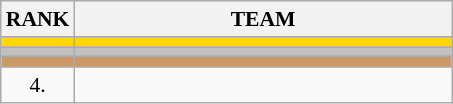<table class="wikitable" style="border-collapse: collapse; font-size: 90%;">
<tr>
<th>RANK</th>
<th align="left" style="width: 17em">TEAM</th>
</tr>
<tr bgcolor=gold>
<td align="center"></td>
<td></td>
</tr>
<tr bgcolor=silver>
<td align="center"></td>
<td></td>
</tr>
<tr bgcolor=cc9966>
<td align="center"></td>
<td></td>
</tr>
<tr>
<td align="center">4.</td>
<td></td>
</tr>
</table>
